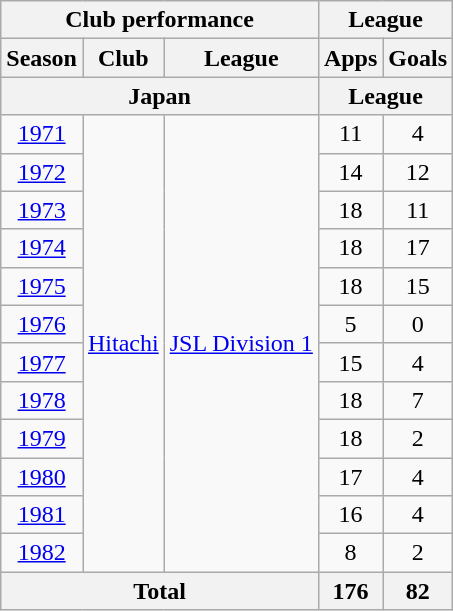<table class="wikitable" style="text-align:center;">
<tr>
<th colspan=3>Club performance</th>
<th colspan=2>League</th>
</tr>
<tr>
<th>Season</th>
<th>Club</th>
<th>League</th>
<th>Apps</th>
<th>Goals</th>
</tr>
<tr>
<th colspan=3>Japan</th>
<th colspan=2>League</th>
</tr>
<tr>
<td><a href='#'>1971</a></td>
<td rowspan="12"><a href='#'>Hitachi</a></td>
<td rowspan="12"><a href='#'>JSL Division 1</a></td>
<td>11</td>
<td>4</td>
</tr>
<tr>
<td><a href='#'>1972</a></td>
<td>14</td>
<td>12</td>
</tr>
<tr>
<td><a href='#'>1973</a></td>
<td>18</td>
<td>11</td>
</tr>
<tr>
<td><a href='#'>1974</a></td>
<td>18</td>
<td>17</td>
</tr>
<tr>
<td><a href='#'>1975</a></td>
<td>18</td>
<td>15</td>
</tr>
<tr>
<td><a href='#'>1976</a></td>
<td>5</td>
<td>0</td>
</tr>
<tr>
<td><a href='#'>1977</a></td>
<td>15</td>
<td>4</td>
</tr>
<tr>
<td><a href='#'>1978</a></td>
<td>18</td>
<td>7</td>
</tr>
<tr>
<td><a href='#'>1979</a></td>
<td>18</td>
<td>2</td>
</tr>
<tr>
<td><a href='#'>1980</a></td>
<td>17</td>
<td>4</td>
</tr>
<tr>
<td><a href='#'>1981</a></td>
<td>16</td>
<td>4</td>
</tr>
<tr>
<td><a href='#'>1982</a></td>
<td>8</td>
<td>2</td>
</tr>
<tr>
<th colspan=3>Total</th>
<th>176</th>
<th>82</th>
</tr>
</table>
